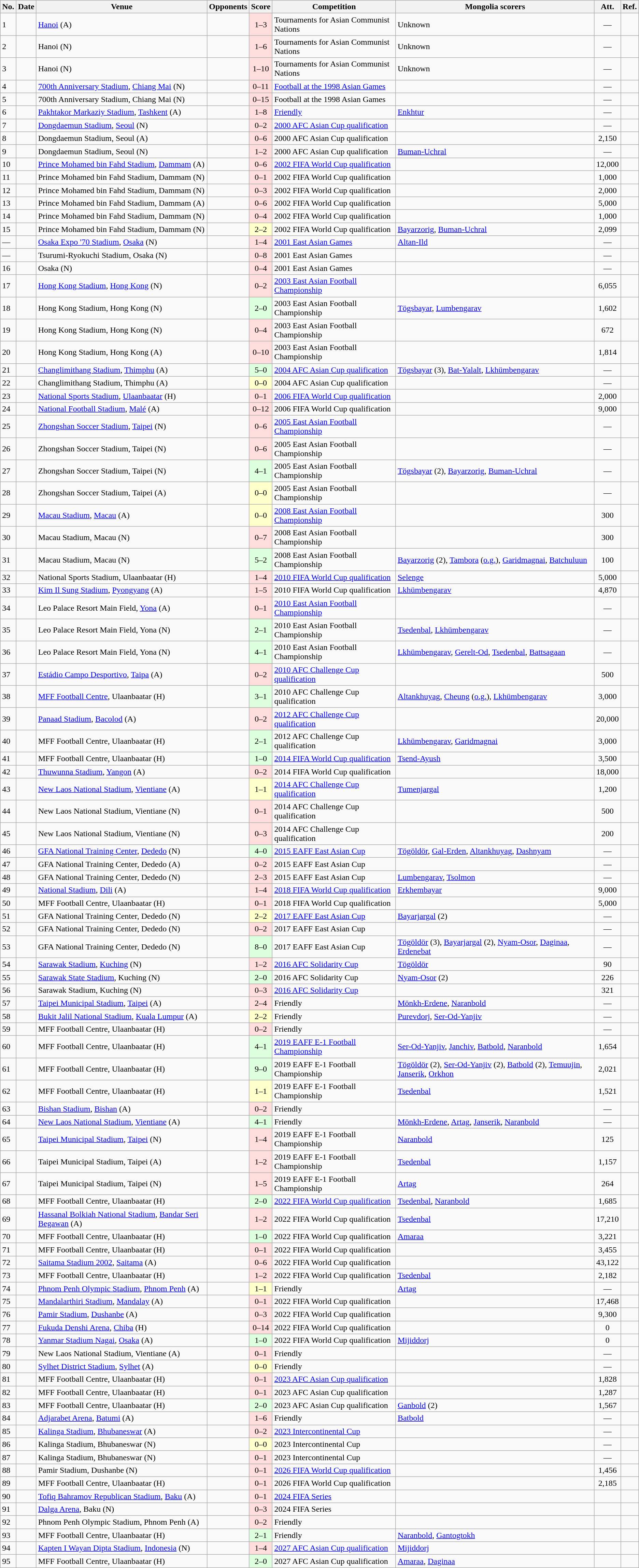<table class="wikitable sortable">
<tr>
<th>No.</th>
<th>Date</th>
<th>Venue</th>
<th>Opponents</th>
<th>Score</th>
<th>Competition</th>
<th class=unsortable>Mongolia scorers</th>
<th>Att.</th>
<th class=unsortable>Ref.</th>
</tr>
<tr>
<td>1</td>
<td></td>
<td><a href='#'>Hanoi</a> (A)</td>
<td></td>
<td align="center" bgcolor=#ffdddd>1–3</td>
<td>Tournaments for Asian Communist Nations</td>
<td>Unknown</td>
<td align="center">—</td>
<td></td>
</tr>
<tr>
<td>2</td>
<td></td>
<td>Hanoi (N)</td>
<td></td>
<td align="center" bgcolor=#ffdddd>1–6</td>
<td>Tournaments for Asian Communist Nations</td>
<td>Unknown</td>
<td align="center">—</td>
<td></td>
</tr>
<tr>
<td>3</td>
<td></td>
<td>Hanoi (N)</td>
<td></td>
<td align="center" bgcolor=#ffdddd>1–10</td>
<td>Tournaments for Asian Communist Nations</td>
<td>Unknown</td>
<td align="center">—</td>
<td></td>
</tr>
<tr>
<td>4</td>
<td></td>
<td><a href='#'>700th Anniversary Stadium</a>, <a href='#'>Chiang Mai</a> (N)</td>
<td></td>
<td align="center" bgcolor=#ffdddd>0–11</td>
<td><a href='#'>Football at the 1998 Asian Games</a></td>
<td></td>
<td align="center">—</td>
<td></td>
</tr>
<tr>
<td>5</td>
<td></td>
<td>700th Anniversary Stadium, Chiang Mai (N)</td>
<td></td>
<td align="center" bgcolor=#ffdddd>0–15</td>
<td>Football at the 1998 Asian Games</td>
<td></td>
<td align="center">—</td>
<td></td>
</tr>
<tr>
<td>6</td>
<td></td>
<td><a href='#'>Pakhtakor Markaziy Stadium</a>, <a href='#'>Tashkent</a> (A)</td>
<td></td>
<td align="center" bgcolor=#ffdddd>1–8</td>
<td><a href='#'>Friendly</a></td>
<td><a href='#'>Enkhtur</a></td>
<td align="center">—</td>
<td></td>
</tr>
<tr>
<td>7</td>
<td></td>
<td><a href='#'>Dongdaemun Stadium</a>, <a href='#'>Seoul</a> (N)</td>
<td></td>
<td align="center" bgcolor=#ffdddd>0–2</td>
<td><a href='#'>2000 AFC Asian Cup qualification</a></td>
<td></td>
<td align="center">—</td>
<td></td>
</tr>
<tr>
<td>8</td>
<td></td>
<td>Dongdaemun Stadium, Seoul (A)</td>
<td></td>
<td align="center" bgcolor=#ffdddd>0–6</td>
<td>2000 AFC Asian Cup qualification</td>
<td></td>
<td align="center">2,150</td>
<td></td>
</tr>
<tr>
<td>9</td>
<td></td>
<td>Dongdaemun Stadium, Seoul (N)</td>
<td></td>
<td align="center" bgcolor=#ffdddd>1–2</td>
<td>2000 AFC Asian Cup qualification</td>
<td><a href='#'>Buman-Uchral</a></td>
<td align="center">—</td>
<td></td>
</tr>
<tr>
<td>10</td>
<td></td>
<td><a href='#'>Prince Mohamed bin Fahd Stadium</a>, <a href='#'>Dammam</a> (A)</td>
<td></td>
<td align="center" bgcolor=#ffdddd>0–6</td>
<td><a href='#'>2002 FIFA World Cup qualification</a></td>
<td></td>
<td align="center">12,000</td>
<td></td>
</tr>
<tr>
<td>11</td>
<td></td>
<td>Prince Mohamed bin Fahd Stadium, Dammam (N)</td>
<td></td>
<td align="center" bgcolor=#ffdddd>0–1</td>
<td>2002 FIFA World Cup qualification</td>
<td></td>
<td align="center">1,000</td>
<td></td>
</tr>
<tr>
<td>12</td>
<td></td>
<td>Prince Mohamed bin Fahd Stadium, Dammam (N)</td>
<td></td>
<td align="center" bgcolor=#ffdddd>0–3</td>
<td>2002 FIFA World Cup qualification</td>
<td></td>
<td align="center">2,000</td>
<td></td>
</tr>
<tr>
<td>13</td>
<td></td>
<td>Prince Mohamed bin Fahd Stadium, Dammam (A)</td>
<td></td>
<td align="center" bgcolor=#ffdddd>0–6</td>
<td>2002 FIFA World Cup qualification</td>
<td></td>
<td align="center">5,000</td>
<td></td>
</tr>
<tr>
<td>14</td>
<td></td>
<td>Prince Mohamed bin Fahd Stadium, Dammam (N)</td>
<td></td>
<td align="center" bgcolor=#ffdddd>0–4</td>
<td>2002 FIFA World Cup qualification</td>
<td></td>
<td align="center">1,000</td>
<td></td>
</tr>
<tr>
<td>15</td>
<td></td>
<td>Prince Mohamed bin Fahd Stadium, Dammam (N)</td>
<td></td>
<td align="center" bgcolor=#ffffcc>2–2</td>
<td>2002 FIFA World Cup qualification</td>
<td><a href='#'>Bayarzorig</a>, <a href='#'>Buman-Uchral</a></td>
<td align="center">2,099</td>
<td></td>
</tr>
<tr>
<td>—</td>
<td></td>
<td><a href='#'>Osaka Expo '70 Stadium</a>, <a href='#'>Osaka</a> (N)</td>
<td></td>
<td align="center" bgcolor=#ffdddd>1–4</td>
<td><a href='#'>2001 East Asian Games</a></td>
<td><a href='#'>Altan-Ild</a></td>
<td align="center">—</td>
<td></td>
</tr>
<tr>
<td>—</td>
<td></td>
<td>Tsurumi-Ryokuchi Stadium, Osaka (N)</td>
<td></td>
<td align="center" bgcolor=#ffdddd>0–8</td>
<td>2001 East Asian Games</td>
<td></td>
<td align="center">—</td>
<td></td>
</tr>
<tr>
<td>16</td>
<td></td>
<td>Osaka (N)</td>
<td></td>
<td align="center" bgcolor=#ffdddd>0–4</td>
<td>2001 East Asian Games</td>
<td></td>
<td align="center">—</td>
<td></td>
</tr>
<tr>
<td>17</td>
<td></td>
<td><a href='#'>Hong Kong Stadium</a>, <a href='#'>Hong Kong</a> (N)</td>
<td></td>
<td align="center" bgcolor=#ffdddd>0–2</td>
<td><a href='#'>2003 East Asian Football Championship</a></td>
<td></td>
<td align="center">6,055</td>
<td></td>
</tr>
<tr>
<td>18</td>
<td></td>
<td>Hong Kong Stadium, Hong Kong (N)</td>
<td></td>
<td align="center" bgcolor=#ddffdd>2–0</td>
<td>2003 East Asian Football Championship</td>
<td><a href='#'>Tögsbayar</a>, <a href='#'>Lumbengarav</a></td>
<td align="center">1,602</td>
<td></td>
</tr>
<tr>
<td>19</td>
<td></td>
<td>Hong Kong Stadium, Hong Kong (N)</td>
<td></td>
<td align="center" bgcolor=#ffdddd>0–4</td>
<td>2003 East Asian Football Championship</td>
<td></td>
<td align="center">672</td>
<td></td>
</tr>
<tr>
<td>20</td>
<td></td>
<td>Hong Kong Stadium, Hong Kong (A)</td>
<td></td>
<td align="center" bgcolor=#ffdddd>0–10</td>
<td>2003 East Asian Football Championship</td>
<td></td>
<td align="center">1,814</td>
<td></td>
</tr>
<tr>
<td>21</td>
<td></td>
<td><a href='#'>Changlimithang Stadium</a>, <a href='#'>Thimphu</a> (A)</td>
<td></td>
<td align="center" bgcolor=#ddffdd>5–0</td>
<td><a href='#'>2004 AFC Asian Cup qualification</a></td>
<td><a href='#'>Tögsbayar</a> (3), <a href='#'>Bat-Yalalt</a>, <a href='#'>Lkhümbengarav</a></td>
<td align="center">—</td>
<td></td>
</tr>
<tr>
<td>22</td>
<td></td>
<td>Changlimithang Stadium, Thimphu (A)</td>
<td></td>
<td align="center" bgcolor=#ffffcc>0–0</td>
<td>2004 AFC Asian Cup qualification</td>
<td></td>
<td align="center">—</td>
<td></td>
</tr>
<tr>
<td>23</td>
<td></td>
<td><a href='#'>National Sports Stadium</a>, <a href='#'>Ulaanbaatar</a> (H)</td>
<td></td>
<td align="center" bgcolor=#ffdddd>0–1</td>
<td><a href='#'>2006 FIFA World Cup qualification</a></td>
<td></td>
<td align="center">2,000</td>
<td></td>
</tr>
<tr>
<td>24</td>
<td></td>
<td><a href='#'>National Football Stadium</a>, <a href='#'>Malé</a> (A)</td>
<td></td>
<td align="center" bgcolor=#ffdddd>0–12</td>
<td>2006 FIFA World Cup qualification</td>
<td></td>
<td align="center">9,000</td>
<td></td>
</tr>
<tr>
<td>25</td>
<td></td>
<td><a href='#'>Zhongshan Soccer Stadium</a>, <a href='#'>Taipei</a> (N)</td>
<td></td>
<td align="center" bgcolor=#ffdddd>0–6</td>
<td><a href='#'>2005 East Asian Football Championship</a></td>
<td></td>
<td align="center">—</td>
<td></td>
</tr>
<tr>
<td>26</td>
<td></td>
<td>Zhongshan Soccer Stadium, Taipei (N)</td>
<td></td>
<td align="center" bgcolor=#ffdddd>0–6</td>
<td>2005 East Asian Football Championship</td>
<td></td>
<td align="center">—</td>
<td></td>
</tr>
<tr>
<td>27</td>
<td></td>
<td>Zhongshan Soccer Stadium, Taipei (N)</td>
<td></td>
<td align="center" bgcolor=#ddffdd>4–1</td>
<td>2005 East Asian Football Championship</td>
<td><a href='#'>Tögsbayar</a> (2), <a href='#'>Bayarzorig</a>, <a href='#'>Buman-Uchral</a></td>
<td align="center">—</td>
<td></td>
</tr>
<tr>
<td>28</td>
<td></td>
<td>Zhongshan Soccer Stadium, Taipei (A)</td>
<td></td>
<td align="center" bgcolor=#ffffcc>0–0</td>
<td>2005 East Asian Football Championship</td>
<td></td>
<td align="center">—</td>
<td></td>
</tr>
<tr>
<td>29</td>
<td></td>
<td><a href='#'>Macau Stadium</a>, <a href='#'>Macau</a> (A)</td>
<td></td>
<td align="center" bgcolor=#ffffcc>0–0</td>
<td><a href='#'>2008 East Asian Football Championship</a></td>
<td></td>
<td align="center">300</td>
<td></td>
</tr>
<tr>
<td>30</td>
<td></td>
<td>Macau Stadium, Macau (N)</td>
<td></td>
<td align="center" bgcolor=#ffdddd>0–7</td>
<td>2008 East Asian Football Championship</td>
<td></td>
<td align="center">300</td>
<td></td>
</tr>
<tr>
<td>31</td>
<td></td>
<td>Macau Stadium, Macau (N)</td>
<td></td>
<td align="center" bgcolor=#ddffdd>5–2</td>
<td>2008 East Asian Football Championship</td>
<td><a href='#'>Bayarzorig</a> (2), <a href='#'>Tambora</a> (<a href='#'>o.g.</a>), <a href='#'>Garidmagnai</a>, <a href='#'>Batchuluun</a></td>
<td align="center">100</td>
<td></td>
</tr>
<tr>
<td>32</td>
<td></td>
<td>National Sports Stadium, Ulaanbaatar (H)</td>
<td></td>
<td align="center" bgcolor=#ffdddd>1–4</td>
<td><a href='#'>2010 FIFA World Cup qualification</a></td>
<td><a href='#'>Selenge</a></td>
<td align="center">5,000</td>
<td></td>
</tr>
<tr>
<td>33</td>
<td></td>
<td><a href='#'>Kim Il Sung Stadium</a>, <a href='#'>Pyongyang</a> (A)</td>
<td></td>
<td align="center" bgcolor=#ffdddd>1–5</td>
<td>2010 FIFA World Cup qualification</td>
<td><a href='#'>Lkhümbengarav</a></td>
<td align="center">4,870</td>
<td></td>
</tr>
<tr>
<td>34</td>
<td></td>
<td>Leo Palace Resort Main Field, <a href='#'>Yona</a> (A)</td>
<td></td>
<td align="center" bgcolor=#ffdddd>0–1</td>
<td><a href='#'>2010 East Asian Football Championship</a></td>
<td></td>
<td align="center">—</td>
<td></td>
</tr>
<tr>
<td>35</td>
<td></td>
<td>Leo Palace Resort Main Field, Yona (N)</td>
<td></td>
<td align="center" bgcolor=#ddffdd>2–1</td>
<td>2010 East Asian Football Championship</td>
<td><a href='#'>Tsedenbal</a>, <a href='#'>Lkhümbengarav</a></td>
<td align="center">—</td>
<td></td>
</tr>
<tr>
<td>36</td>
<td></td>
<td>Leo Palace Resort Main Field, Yona (N)</td>
<td></td>
<td align="center" bgcolor=#ddffdd>4–1</td>
<td>2010 East Asian Football Championship</td>
<td><a href='#'>Lkhümbengarav</a>, <a href='#'>Gerelt-Od</a>, <a href='#'>Tsedenbal</a>, <a href='#'>Battsagaan</a></td>
<td align="center">—</td>
<td></td>
</tr>
<tr>
<td>37</td>
<td></td>
<td><a href='#'>Estádio Campo Desportivo</a>, <a href='#'>Taipa</a> (A)</td>
<td></td>
<td align="center" bgcolor=#ffdddd>0–2</td>
<td><a href='#'>2010 AFC Challenge Cup qualification</a></td>
<td></td>
<td align="center">500</td>
<td></td>
</tr>
<tr>
<td>38</td>
<td></td>
<td><a href='#'>MFF Football Centre</a>, Ulaanbaatar (H)</td>
<td></td>
<td align="center" bgcolor=#ddffdd>3–1</td>
<td>2010 AFC Challenge Cup qualification</td>
<td><a href='#'>Altankhuyag</a>, <a href='#'>Cheung</a> (<a href='#'>o.g.</a>), <a href='#'>Lkhümbengarav</a></td>
<td align="center">3,000</td>
<td></td>
</tr>
<tr>
<td>39</td>
<td></td>
<td><a href='#'>Panaad Stadium</a>, <a href='#'>Bacolod</a> (A)</td>
<td></td>
<td align="center" bgcolor=#ffdddd>0–2</td>
<td><a href='#'>2012 AFC Challenge Cup qualification</a></td>
<td></td>
<td align="center">20,000</td>
<td></td>
</tr>
<tr>
<td>40</td>
<td></td>
<td>MFF Football Centre, Ulaanbaatar (H)</td>
<td></td>
<td align="center" bgcolor=#ddffdd>2–1</td>
<td>2012 AFC Challenge Cup qualification</td>
<td><a href='#'>Lkhümbengarav</a>, <a href='#'>Garidmagnai</a></td>
<td align="center">3,000</td>
<td></td>
</tr>
<tr>
<td>41</td>
<td></td>
<td>MFF Football Centre, Ulaanbaatar (H)</td>
<td></td>
<td align="center" bgcolor=#ddffdd>1–0</td>
<td><a href='#'>2014 FIFA World Cup qualification</a></td>
<td><a href='#'>Tsend-Ayush</a></td>
<td align="center">3,500</td>
<td></td>
</tr>
<tr>
<td>42</td>
<td></td>
<td><a href='#'>Thuwunna Stadium</a>, <a href='#'>Yangon</a> (A)</td>
<td></td>
<td align="center" bgcolor=#ffdddd>0–2</td>
<td>2014 FIFA World Cup qualification</td>
<td></td>
<td align="center">18,000</td>
<td></td>
</tr>
<tr>
<td>43</td>
<td></td>
<td><a href='#'>New Laos National Stadium</a>, <a href='#'>Vientiane</a> (A)</td>
<td></td>
<td align="center" bgcolor=#ffffcc>1–1</td>
<td><a href='#'>2014 AFC Challenge Cup qualification</a></td>
<td><a href='#'>Tumenjargal</a></td>
<td align="center">1,200</td>
<td></td>
</tr>
<tr>
<td>44</td>
<td></td>
<td>New Laos National Stadium, Vientiane (N)</td>
<td></td>
<td align="center" bgcolor=#ffdddd>0–1</td>
<td>2014 AFC Challenge Cup qualification</td>
<td></td>
<td align="center">500</td>
<td></td>
</tr>
<tr>
<td>45</td>
<td></td>
<td>New Laos National Stadium, Vientiane (N)</td>
<td></td>
<td align="center" bgcolor=#ffdddd>0–3</td>
<td>2014 AFC Challenge Cup qualification</td>
<td></td>
<td align="center">200</td>
<td></td>
</tr>
<tr>
<td>46</td>
<td></td>
<td><a href='#'>GFA National Training Center</a>, <a href='#'>Dededo</a> (N)</td>
<td></td>
<td align="center" bgcolor=#ddffdd>4–0</td>
<td><a href='#'>2015 EAFF East Asian Cup</a></td>
<td><a href='#'>Tögöldör</a>, <a href='#'>Gal-Erden</a>, <a href='#'>Altankhuyag</a>, <a href='#'>Dashnyam</a></td>
<td align="center">—</td>
<td></td>
</tr>
<tr>
<td>47</td>
<td></td>
<td>GFA National Training Center, Dededo (A)</td>
<td></td>
<td align="center" bgcolor=#ffdddd>0–2</td>
<td>2015 EAFF East Asian Cup</td>
<td></td>
<td align="center">—</td>
<td></td>
</tr>
<tr>
<td>48</td>
<td></td>
<td>GFA National Training Center, Dededo (N)</td>
<td></td>
<td align="center" bgcolor=#ffdddd>2–3</td>
<td>2015 EAFF East Asian Cup</td>
<td><a href='#'>Lumbengarav</a>, <a href='#'>Tsolmon</a></td>
<td align="center">—</td>
<td></td>
</tr>
<tr>
<td>49</td>
<td></td>
<td><a href='#'>National Stadium</a>, <a href='#'>Dili</a> (A)</td>
<td></td>
<td align="center" bgcolor=#ffdddd>1–4</td>
<td><a href='#'>2018 FIFA World Cup qualification</a></td>
<td><a href='#'>Erkhembayar</a></td>
<td align="center">9,000</td>
<td></td>
</tr>
<tr>
<td>50</td>
<td></td>
<td>MFF Football Centre, Ulaanbaatar (H)</td>
<td></td>
<td align="center" bgcolor=#ffdddd>0–1</td>
<td>2018 FIFA World Cup qualification</td>
<td></td>
<td align="center">5,000</td>
<td></td>
</tr>
<tr>
<td>51</td>
<td></td>
<td>GFA National Training Center, Dededo (N)</td>
<td></td>
<td align="center" bgcolor=#ffffcc>2–2</td>
<td><a href='#'>2017 EAFF East Asian Cup</a></td>
<td><a href='#'>Bayarjargal</a> (2)</td>
<td align="center">—</td>
<td></td>
</tr>
<tr>
<td>52</td>
<td></td>
<td>GFA National Training Center, Dededo (N)</td>
<td></td>
<td align="center" bgcolor=#ffdddd>0–2</td>
<td>2017 EAFF East Asian Cup</td>
<td></td>
<td align="center">—</td>
<td></td>
</tr>
<tr>
<td>53</td>
<td></td>
<td>GFA National Training Center, Dededo (N)</td>
<td></td>
<td align="center" bgcolor=#ddffdd>8–0</td>
<td>2017 EAFF East Asian Cup</td>
<td><a href='#'>Tögöldör</a> (3), <a href='#'>Bayarjargal</a> (2), <a href='#'>Nyam-Osor</a>, <a href='#'>Daginaa</a>, <a href='#'>Erdenebat</a></td>
<td align="center">—</td>
<td></td>
</tr>
<tr>
<td>54</td>
<td></td>
<td><a href='#'>Sarawak Stadium</a>, <a href='#'>Kuching</a> (N)</td>
<td></td>
<td align="center" bgcolor=#ffdddd>1–2</td>
<td><a href='#'>2016 AFC Solidarity Cup</a></td>
<td><a href='#'>Tögöldör</a></td>
<td align="center">90</td>
<td></td>
</tr>
<tr>
<td>55</td>
<td></td>
<td><a href='#'>Sarawak State Stadium</a>, Kuching (N)</td>
<td></td>
<td align="center" bgcolor=#ddffdd>2–0</td>
<td>2016 AFC Solidarity Cup</td>
<td><a href='#'>Nyam-Osor</a> (2)</td>
<td align="center">226</td>
<td></td>
</tr>
<tr>
<td>56</td>
<td></td>
<td>Sarawak Stadium, Kuching (N)</td>
<td></td>
<td align="center" bgcolor=#ffdddd>0–3</td>
<td><a href='#'>2016 AFC Solidarity Cup</a></td>
<td></td>
<td align="center">321</td>
<td></td>
</tr>
<tr>
<td>57</td>
<td></td>
<td><a href='#'>Taipei Municipal Stadium</a>, <a href='#'>Taipei</a> (A)</td>
<td></td>
<td align="center" bgcolor=#ffdddd>2–4</td>
<td>Friendly</td>
<td><a href='#'>Mönkh-Erdene</a>, <a href='#'>Naranbold</a></td>
<td align="center">—</td>
<td></td>
</tr>
<tr>
<td>58</td>
<td></td>
<td><a href='#'>Bukit Jalil National Stadium</a>, <a href='#'>Kuala Lumpur</a> (A)</td>
<td></td>
<td align="center" bgcolor=#ffffcc>2–2</td>
<td>Friendly</td>
<td><a href='#'>Purevdorj</a>, <a href='#'>Ser-Od-Yanjiv</a></td>
<td align="center">—</td>
<td></td>
</tr>
<tr>
<td>59</td>
<td></td>
<td>MFF Football Centre, Ulaanbaatar (H)</td>
<td></td>
<td align="center" bgcolor=#ffdddd>0–2</td>
<td>Friendly</td>
<td></td>
<td align="center">—</td>
<td></td>
</tr>
<tr>
<td>60</td>
<td></td>
<td>MFF Football Centre, Ulaanbaatar (H)</td>
<td></td>
<td align="center" bgcolor=#ddffdd>4–1</td>
<td><a href='#'>2019 EAFF E-1 Football Championship</a></td>
<td><a href='#'>Ser-Od-Yanjiv</a>, <a href='#'>Janchiv</a>, <a href='#'>Batbold</a>, <a href='#'>Naranbold</a></td>
<td align="center">1,654</td>
<td></td>
</tr>
<tr>
<td>61</td>
<td></td>
<td>MFF Football Centre, Ulaanbaatar (H)</td>
<td></td>
<td align="center" bgcolor=#ddffdd>9–0</td>
<td>2019 EAFF E-1 Football Championship</td>
<td><a href='#'>Tögöldör</a> (2), <a href='#'>Ser-Od-Yanjiv</a> (2), <a href='#'>Batbold</a> (2), <a href='#'>Temuujin</a>, <a href='#'>Janserik</a>, <a href='#'>Orkhon</a></td>
<td align="center">2,021</td>
<td></td>
</tr>
<tr>
<td>62</td>
<td></td>
<td>MFF Football Centre, Ulaanbaatar (H)</td>
<td></td>
<td align="center" bgcolor=#ffffcc>1–1</td>
<td>2019 EAFF E-1 Football Championship</td>
<td><a href='#'>Tsedenbal</a></td>
<td align="center">1,521</td>
<td></td>
</tr>
<tr>
<td>63</td>
<td></td>
<td><a href='#'>Bishan Stadium</a>, <a href='#'>Bishan</a> (A)</td>
<td></td>
<td align="center" bgcolor=#ffdddd>0–2</td>
<td>Friendly</td>
<td></td>
<td align="center">—</td>
<td></td>
</tr>
<tr>
<td>64</td>
<td></td>
<td><a href='#'>New Laos National Stadium</a>, <a href='#'>Vientiane</a> (A)</td>
<td></td>
<td align="center" bgcolor=#ddffdd>4–1</td>
<td>Friendly</td>
<td><a href='#'>Mönkh-Erdene</a>, <a href='#'>Artag</a>, <a href='#'>Janserik</a>, <a href='#'>Naranbold</a></td>
<td align="center">—</td>
<td></td>
</tr>
<tr>
<td>65</td>
<td></td>
<td><a href='#'>Taipei Municipal Stadium</a>, <a href='#'>Taipei</a> (N)</td>
<td></td>
<td align="center" bgcolor=#ffdddd>1–4</td>
<td>2019 EAFF E-1 Football Championship</td>
<td><a href='#'>Naranbold</a></td>
<td align="center">125</td>
<td></td>
</tr>
<tr>
<td>66</td>
<td></td>
<td>Taipei Municipal Stadium, Taipei (A)</td>
<td></td>
<td align="center" bgcolor=#ffdddd>1–2</td>
<td>2019 EAFF E-1 Football Championship</td>
<td><a href='#'>Tsedenbal</a></td>
<td align="center">1,157</td>
<td></td>
</tr>
<tr>
<td>67</td>
<td></td>
<td>Taipei Municipal Stadium, Taipei (N)</td>
<td></td>
<td align="center" bgcolor=#ffdddd>1–5</td>
<td>2019 EAFF E-1 Football Championship</td>
<td><a href='#'>Artag</a></td>
<td align="center">264</td>
<td></td>
</tr>
<tr>
<td>68</td>
<td></td>
<td>MFF Football Centre, Ulaanbaatar (H)</td>
<td></td>
<td align="center" bgcolor=#ddffdd>2–0</td>
<td><a href='#'>2022 FIFA World Cup qualification</a></td>
<td><a href='#'>Tsedenbal</a>, <a href='#'>Naranbold</a></td>
<td align="center">1,685</td>
<td></td>
</tr>
<tr>
<td>69</td>
<td></td>
<td><a href='#'>Hassanal Bolkiah National Stadium</a>, <a href='#'>Bandar Seri Begawan</a> (A)</td>
<td></td>
<td align="center" bgcolor=#ffdddd>1–2</td>
<td>2022 FIFA World Cup qualification</td>
<td><a href='#'>Tsedenbal</a></td>
<td align="center">17,210</td>
<td></td>
</tr>
<tr>
<td>70</td>
<td></td>
<td>MFF Football Centre, Ulaanbaatar (H)</td>
<td></td>
<td align="center" bgcolor=#ddffdd>1–0</td>
<td>2022 FIFA World Cup qualification</td>
<td><a href='#'>Amaraa</a></td>
<td align="center">3,221</td>
<td></td>
</tr>
<tr>
<td>71</td>
<td></td>
<td>MFF Football Centre, Ulaanbaatar (H)</td>
<td></td>
<td align="center" bgcolor=#ffdddd>0–1</td>
<td>2022 FIFA World Cup qualification</td>
<td></td>
<td align="center">3,455</td>
<td></td>
</tr>
<tr>
<td>72</td>
<td></td>
<td><a href='#'>Saitama Stadium 2002</a>, <a href='#'>Saitama</a> (A)</td>
<td></td>
<td align="center" bgcolor=#ffdddd>0–6</td>
<td>2022 FIFA World Cup qualification</td>
<td></td>
<td align="center">43,122</td>
<td></td>
</tr>
<tr>
<td>73</td>
<td></td>
<td>MFF Football Centre, Ulaanbaatar (H)</td>
<td></td>
<td align="center" bgcolor=#ffdddd>1–2</td>
<td>2022 FIFA World Cup qualification</td>
<td><a href='#'>Tsedenbal</a></td>
<td align="center">2,182</td>
<td></td>
</tr>
<tr>
<td>74</td>
<td></td>
<td><a href='#'>Phnom Penh Olympic Stadium</a>, <a href='#'>Phnom Penh</a> (A)</td>
<td></td>
<td align="center" bgcolor=#ffffcc>1–1</td>
<td>Friendly</td>
<td><a href='#'>Artag</a></td>
<td align="center">—</td>
<td></td>
</tr>
<tr>
<td>75</td>
<td></td>
<td><a href='#'>Mandalarthiri Stadium</a>, <a href='#'>Mandalay</a> (A)</td>
<td></td>
<td align="center" bgcolor=#ffdddd>0–1</td>
<td>2022 FIFA World Cup qualification</td>
<td></td>
<td align="center">17,468</td>
<td></td>
</tr>
<tr>
<td>76</td>
<td></td>
<td><a href='#'>Pamir Stadium</a>, <a href='#'>Dushanbe</a> (A)</td>
<td></td>
<td align="center" bgcolor=#ffdddd>0–3</td>
<td>2022 FIFA World Cup qualification</td>
<td></td>
<td align="center">9,300</td>
<td></td>
</tr>
<tr>
<td>77</td>
<td></td>
<td><a href='#'>Fukuda Denshi Arena</a>, <a href='#'>Chiba</a> (H)</td>
<td></td>
<td align="center" bgcolor=#ffdddd>0–14</td>
<td>2022 FIFA World Cup qualification</td>
<td></td>
<td align="center">0</td>
<td></td>
</tr>
<tr>
<td>78</td>
<td></td>
<td><a href='#'>Yanmar Stadium Nagai</a>, <a href='#'>Osaka</a> (A)</td>
<td></td>
<td align="center" bgcolor=#ddffdd>1–0</td>
<td>2022 FIFA World Cup qualification</td>
<td><a href='#'>Mijiddorj</a></td>
<td align="center">0</td>
<td></td>
</tr>
<tr>
<td>79</td>
<td></td>
<td>New Laos National Stadium, Vientiane (A)</td>
<td></td>
<td align="center" bgcolor=#ffdddd>0–1</td>
<td>Friendly</td>
<td></td>
<td align="center">—</td>
<td></td>
</tr>
<tr>
<td>80</td>
<td></td>
<td><a href='#'>Sylhet District Stadium</a>, <a href='#'>Sylhet</a> (A)</td>
<td></td>
<td align="center" bgcolor=#ffffcc>0–0</td>
<td>Friendly</td>
<td></td>
<td align="center">—</td>
<td></td>
</tr>
<tr>
<td>81</td>
<td></td>
<td>MFF Football Centre, Ulaanbaatar (H)</td>
<td></td>
<td align="center" bgcolor=#ffdddd>0–1</td>
<td><a href='#'>2023 AFC Asian Cup qualification</a></td>
<td></td>
<td align="center">1,828</td>
<td></td>
</tr>
<tr>
<td>82</td>
<td></td>
<td>MFF Football Centre, Ulaanbaatar (H)</td>
<td></td>
<td align="center" bgcolor=#ffdddd>0–1</td>
<td>2023 AFC Asian Cup qualification</td>
<td></td>
<td align="center">1,287</td>
<td></td>
</tr>
<tr>
<td>83</td>
<td></td>
<td>MFF Football Centre, Ulaanbaatar (H)</td>
<td></td>
<td align="center" bgcolor=#ddffdd>2–0</td>
<td>2023 AFC Asian Cup qualification</td>
<td><a href='#'>Ganbold</a> (2)</td>
<td align="center">1,567</td>
<td></td>
</tr>
<tr>
<td>84</td>
<td></td>
<td><a href='#'>Adjarabet Arena</a>, <a href='#'>Batumi</a> (A)</td>
<td></td>
<td align="center" bgcolor=#ffdddd>1–6</td>
<td>Friendly</td>
<td><a href='#'>Batbold</a></td>
<td align="center">—</td>
<td></td>
</tr>
<tr>
<td>85</td>
<td></td>
<td><a href='#'>Kalinga Stadium</a>, <a href='#'>Bhubaneswar</a> (A)</td>
<td></td>
<td align="center" bgcolor=#ffdddd>0–2</td>
<td><a href='#'>2023 Intercontinental Cup</a></td>
<td></td>
<td align="center">—</td>
<td></td>
</tr>
<tr>
<td>86</td>
<td></td>
<td>Kalinga Stadium, Bhubaneswar (N)</td>
<td></td>
<td align="center" bgcolor=#ffffcc>0–0</td>
<td>2023 Intercontinental Cup</td>
<td></td>
<td align="center">—</td>
<td></td>
</tr>
<tr>
<td>87</td>
<td></td>
<td>Kalinga Stadium, Bhubaneswar (N)</td>
<td></td>
<td align="center" bgcolor=#ffdddd>0–1</td>
<td>2023 Intercontinental Cup</td>
<td></td>
<td align="center">—</td>
<td></td>
</tr>
<tr>
<td>88</td>
<td></td>
<td>Pamir Stadium, Dushanbe (N)</td>
<td></td>
<td align="center" bgcolor=#ffdddd>0–1</td>
<td><a href='#'>2026 FIFA World Cup qualification</a></td>
<td></td>
<td align="center">1,456</td>
<td></td>
</tr>
<tr>
<td>89</td>
<td></td>
<td>MFF Football Centre, Ulaanbaatar (H)</td>
<td></td>
<td align="center" bgcolor=#ffdddd>0–1</td>
<td>2026 FIFA World Cup qualification</td>
<td></td>
<td align="center">2,185</td>
<td></td>
</tr>
<tr>
<td>90</td>
<td></td>
<td><a href='#'>Tofiq Bahramov Republican Stadium</a>, <a href='#'>Baku</a> (A)</td>
<td></td>
<td align="center" bgcolor=#ffdddd>0–1</td>
<td><a href='#'>2024 FIFA Series</a></td>
<td></td>
<td align="center"></td>
<td></td>
</tr>
<tr>
<td>91</td>
<td></td>
<td><a href='#'>Dalga Arena</a>, Baku (N)</td>
<td></td>
<td align="center" bgcolor=#ffdddd>0–3</td>
<td>2024 FIFA Series</td>
<td></td>
<td align="center"></td>
<td></td>
</tr>
<tr>
<td>92</td>
<td></td>
<td>Phnom Penh Olympic Stadium, Phnom Penh (A)</td>
<td></td>
<td align="center" bgcolor=#ffdddd>0–2</td>
<td>Friendly</td>
<td></td>
<td align="center"></td>
<td></td>
</tr>
<tr>
<td>93</td>
<td></td>
<td>MFF Football Centre, Ulaanbaatar (H)</td>
<td></td>
<td align="center" bgcolor=#ddffdd>2–1</td>
<td>Friendly</td>
<td><a href='#'>Naranbold</a>, <a href='#'>Gantogtokh</a></td>
<td align="center"></td>
<td></td>
</tr>
<tr>
<td>94</td>
<td></td>
<td><a href='#'>Kapten I Wayan Dipta Stadium</a>, <a href='#'>Indonesia</a> (N)</td>
<td></td>
<td align="center" bgcolor=#ffdddd>1–4</td>
<td><a href='#'>2027 AFC Asian Cup qualification</a></td>
<td><a href='#'>Mijiddorj</a></td>
<td align="center"></td>
<td></td>
</tr>
<tr>
<td>95</td>
<td></td>
<td>MFF Football Centre, Ulaanbaatar (H)</td>
<td></td>
<td align="center" bgcolor=#ddffdd>2–0</td>
<td>2027 AFC Asian Cup qualification</td>
<td><a href='#'>Amaraa</a>, <a href='#'>Daginaa</a></td>
<td align="center"></td>
<td></td>
</tr>
</table>
